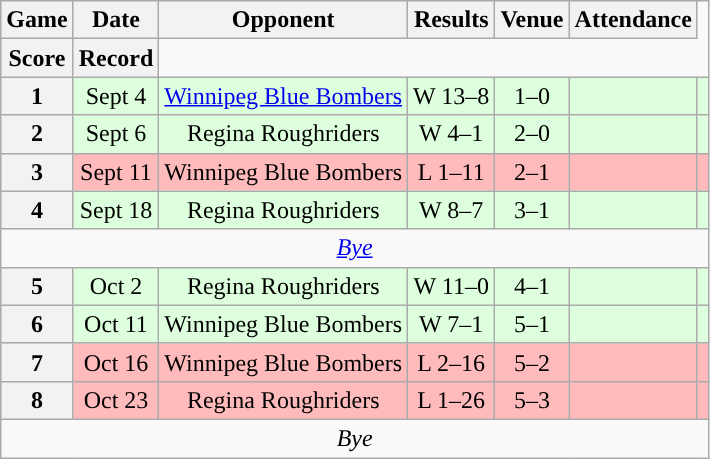<table class="wikitable" style="text-align:center">
<tr>
<th>Game</th>
<th>Date</th>
<th>Opponent</th>
<th>Results</th>
<th>Venue</th>
<th>Attendance</th>
</tr>
<tr>
<th>Score</th>
<th>Record</th>
</tr>
<tr style="background:#ddffdd">
<th>1</th>
<td>Sept 4</td>
<td><a href='#'>Winnipeg Blue Bombers</a></td>
<td>W 13–8</td>
<td>1–0</td>
<td></td>
<td></td>
</tr>
<tr style="background:#ddffdd">
<th>2</th>
<td>Sept 6</td>
<td>Regina Roughriders</td>
<td>W 4–1</td>
<td>2–0</td>
<td></td>
<td></td>
</tr>
<tr style="background:#ffbbbb">
<th>3</th>
<td>Sept 11</td>
<td>Winnipeg Blue Bombers</td>
<td>L 1–11</td>
<td>2–1</td>
<td></td>
<td></td>
</tr>
<tr style="background:#ddffdd">
<th>4</th>
<td>Sept 18</td>
<td>Regina Roughriders</td>
<td>W 8–7</td>
<td>3–1</td>
<td></td>
<td></td>
</tr>
<tr>
<td colspan="7"><em><a href='#'>Bye</a></em></td>
</tr>
<tr style="background:#ddffdd">
<th>5</th>
<td>Oct 2</td>
<td>Regina Roughriders</td>
<td>W 11–0</td>
<td>4–1</td>
<td></td>
<td></td>
</tr>
<tr style="background:#ddffdd">
<th>6</th>
<td>Oct 11</td>
<td>Winnipeg Blue Bombers</td>
<td>W 7–1</td>
<td>5–1</td>
<td></td>
<td></td>
</tr>
<tr style="background:#ffbbbb">
<th>7</th>
<td>Oct 16</td>
<td>Winnipeg Blue Bombers</td>
<td>L 2–16</td>
<td>5–2</td>
<td></td>
<td></td>
</tr>
<tr style="background:#ffbbbb">
<th>8</th>
<td>Oct 23</td>
<td>Regina Roughriders</td>
<td>L 1–26</td>
<td>5–3</td>
<td></td>
<td></td>
</tr>
<tr>
<td colspan="7"><em>Bye</em></td>
</tr>
</table>
